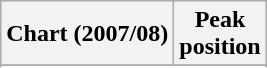<table class="wikitable sortable plainrowheaders">
<tr>
<th scope="col">Chart (2007/08)</th>
<th scope="col">Peak<br>position</th>
</tr>
<tr>
</tr>
<tr>
</tr>
</table>
